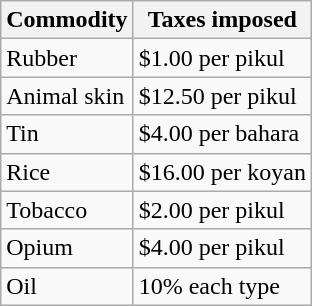<table class="wikitable">
<tr>
<th>Commodity</th>
<th>Taxes imposed</th>
</tr>
<tr>
<td>Rubber</td>
<td>$1.00 per pikul</td>
</tr>
<tr>
<td>Animal skin</td>
<td>$12.50 per pikul</td>
</tr>
<tr>
<td>Tin</td>
<td>$4.00 per bahara</td>
</tr>
<tr>
<td>Rice</td>
<td>$16.00 per koyan</td>
</tr>
<tr>
<td>Tobacco</td>
<td>$2.00 per pikul</td>
</tr>
<tr>
<td>Opium</td>
<td>$4.00 per pikul</td>
</tr>
<tr>
<td>Oil</td>
<td>10% each type</td>
</tr>
</table>
